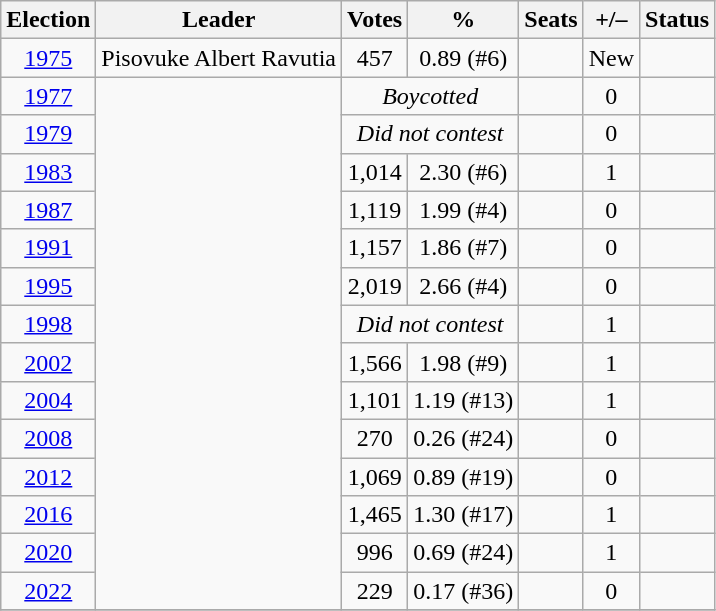<table class=wikitable style=text-align:center>
<tr>
<th>Election</th>
<th>Leader</th>
<th>Votes</th>
<th>%</th>
<th>Seats</th>
<th>+/–</th>
<th>Status</th>
</tr>
<tr>
<td><a href='#'>1975</a></td>
<td>Pisovuke Albert Ravutia</td>
<td>457</td>
<td>0.89 (#6)</td>
<td></td>
<td>New</td>
<td></td>
</tr>
<tr>
<td><a href='#'>1977</a></td>
<td rowspan=14></td>
<td colspan=2><em>Boycotted</em></td>
<td></td>
<td> 0</td>
<td></td>
</tr>
<tr>
<td><a href='#'>1979</a></td>
<td colspan=2><em>Did not contest</em></td>
<td></td>
<td> 0</td>
<td></td>
</tr>
<tr>
<td><a href='#'>1983</a></td>
<td>1,014</td>
<td>2.30 (#6)</td>
<td></td>
<td> 1</td>
<td></td>
</tr>
<tr>
<td><a href='#'>1987</a></td>
<td>1,119</td>
<td>1.99 (#4)</td>
<td></td>
<td> 0</td>
<td></td>
</tr>
<tr>
<td><a href='#'>1991</a></td>
<td>1,157</td>
<td>1.86 (#7)</td>
<td></td>
<td> 0</td>
<td></td>
</tr>
<tr>
<td><a href='#'>1995</a></td>
<td>2,019</td>
<td>2.66 (#4)</td>
<td></td>
<td> 0</td>
<td></td>
</tr>
<tr>
<td><a href='#'>1998</a></td>
<td colspan=2><em>Did not contest</em></td>
<td></td>
<td> 1</td>
<td></td>
</tr>
<tr>
<td><a href='#'>2002</a></td>
<td>1,566</td>
<td>1.98 (#9)</td>
<td></td>
<td> 1</td>
<td></td>
</tr>
<tr>
<td><a href='#'>2004</a></td>
<td>1,101</td>
<td>1.19 (#13)</td>
<td></td>
<td> 1</td>
<td></td>
</tr>
<tr>
<td><a href='#'>2008</a></td>
<td>270</td>
<td>0.26 (#24)</td>
<td></td>
<td> 0</td>
<td></td>
</tr>
<tr>
<td><a href='#'>2012</a></td>
<td>1,069</td>
<td>0.89 (#19)</td>
<td></td>
<td> 0</td>
<td></td>
</tr>
<tr>
<td><a href='#'>2016</a></td>
<td>1,465</td>
<td>1.30 (#17)</td>
<td></td>
<td> 1</td>
<td></td>
</tr>
<tr>
<td><a href='#'>2020</a></td>
<td>996</td>
<td>0.69 (#24)</td>
<td></td>
<td> 1</td>
<td></td>
</tr>
<tr>
<td><a href='#'>2022</a></td>
<td>229</td>
<td>0.17 (#36)</td>
<td></td>
<td> 0</td>
<td></td>
</tr>
<tr>
</tr>
</table>
